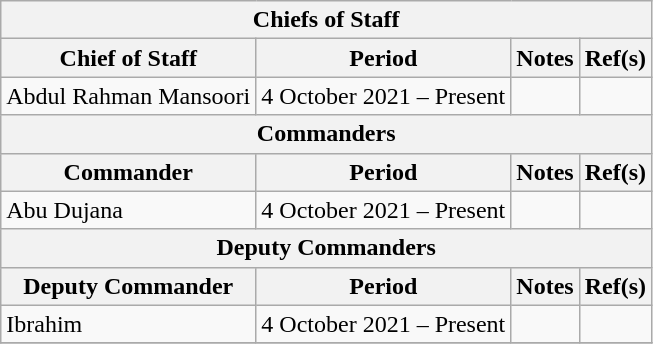<table class="wikitable">
<tr>
<th colspan="4">Chiefs of Staff</th>
</tr>
<tr>
<th>Chief of Staff</th>
<th>Period</th>
<th>Notes</th>
<th>Ref(s)</th>
</tr>
<tr>
<td>Abdul Rahman Mansoori</td>
<td>4 October 2021 – Present</td>
<td></td>
<td></td>
</tr>
<tr>
<th colspan="4">Commanders</th>
</tr>
<tr>
<th>Commander</th>
<th>Period</th>
<th>Notes</th>
<th>Ref(s)</th>
</tr>
<tr>
<td>Abu Dujana</td>
<td>4 October 2021 – Present</td>
<td></td>
<td></td>
</tr>
<tr>
<th colspan="4">Deputy Commanders</th>
</tr>
<tr>
<th>Deputy Commander</th>
<th>Period</th>
<th>Notes</th>
<th>Ref(s)</th>
</tr>
<tr>
<td>Ibrahim</td>
<td>4 October 2021 – Present</td>
<td></td>
<td></td>
</tr>
<tr>
</tr>
</table>
